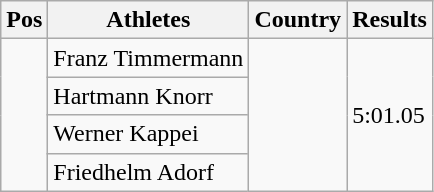<table class="wikitable">
<tr>
<th>Pos</th>
<th>Athletes</th>
<th>Country</th>
<th>Results</th>
</tr>
<tr>
<td rowspan="4"></td>
<td>Franz Timmermann</td>
<td rowspan="4"></td>
<td rowspan="4">5:01.05</td>
</tr>
<tr>
<td>Hartmann Knorr</td>
</tr>
<tr>
<td>Werner Kappei</td>
</tr>
<tr>
<td>Friedhelm Adorf</td>
</tr>
</table>
